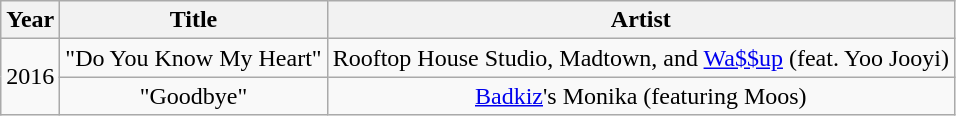<table class="wikitable" style="text-align:center; table-layout:fixed; margin-right:0;">
<tr>
<th>Year</th>
<th>Title</th>
<th>Artist</th>
</tr>
<tr>
<td rowspan="2">2016</td>
<td>"Do You Know My Heart"</td>
<td>Rooftop House Studio, Madtown, and <a href='#'>Wa$$up</a> (feat. Yoo Jooyi)</td>
</tr>
<tr>
<td>"Goodbye"</td>
<td><a href='#'>Badkiz</a>'s Monika (featuring Moos)</td>
</tr>
</table>
